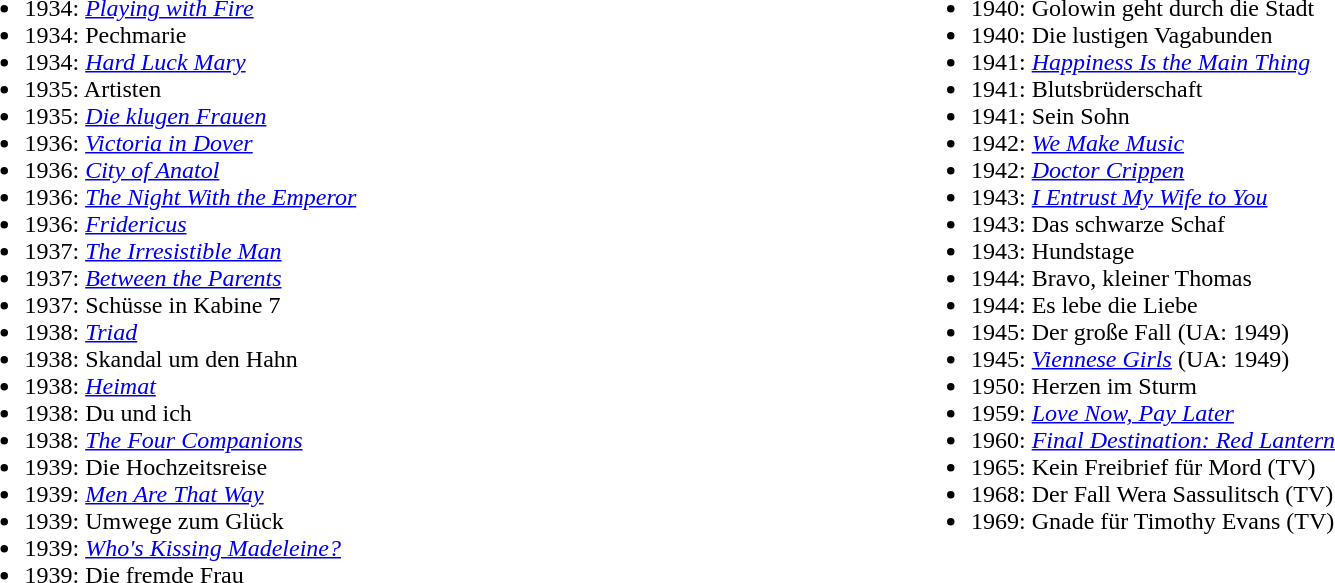<table width="100%" align="center"|>
<tr>
<td width="50%" valign="top"><br><ul><li>1934: <em><a href='#'>Playing with Fire</a></em></li><li>1934: Pechmarie</li><li>1934: <em><a href='#'>Hard Luck Mary</a></em></li><li>1935: Artisten</li><li>1935: <em><a href='#'>Die klugen Frauen</a></em></li><li>1936: <em><a href='#'>Victoria in Dover</a></em></li><li>1936: <em><a href='#'>City of Anatol</a></em></li><li>1936: <em><a href='#'>The Night With the Emperor</a></em></li><li>1936: <em><a href='#'>Fridericus</a></em></li><li>1937: <em><a href='#'>The Irresistible Man</a></em></li><li>1937: <em><a href='#'>Between the Parents</a></em></li><li>1937: Schüsse in Kabine 7</li><li>1938: <em><a href='#'>Triad</a></em></li><li>1938: Skandal um den Hahn</li><li>1938: <em><a href='#'>Heimat</a></em></li><li>1938: Du und ich</li><li>1938: <em><a href='#'>The Four Companions</a></em></li><li>1939: Die Hochzeitsreise</li><li>1939: <em><a href='#'>Men Are That Way</a></em></li><li>1939: Umwege zum Glück</li><li>1939: <em><a href='#'>Who's Kissing Madeleine?</a></em></li><li>1939: Die fremde Frau</li></ul></td>
<td width="50%" valign="top"><br><ul><li>1940: Golowin geht durch die Stadt</li><li>1940: Die lustigen Vagabunden</li><li>1941: <em><a href='#'>Happiness Is the Main Thing</a></em></li><li>1941: Blutsbrüderschaft</li><li>1941: Sein Sohn</li><li>1942: <em><a href='#'>We Make Music</a></em></li><li>1942: <em><a href='#'>Doctor Crippen</a></em></li><li>1943: <em><a href='#'>I Entrust My Wife to You</a></em></li><li>1943: Das schwarze Schaf</li><li>1943: Hundstage</li><li>1944: Bravo, kleiner Thomas</li><li>1944: Es lebe die Liebe</li><li>1945: Der große Fall (UA: 1949)</li><li>1945: <em><a href='#'>Viennese Girls</a></em> (UA: 1949)</li><li>1950: Herzen im Sturm</li><li>1959: <em><a href='#'>Love Now, Pay Later</a></em></li><li>1960: <em><a href='#'>Final Destination: Red Lantern</a></em></li><li>1965: Kein Freibrief für Mord (TV)</li><li>1968: Der Fall Wera Sassulitsch (TV)</li><li>1969: Gnade für Timothy Evans (TV)</li></ul></td>
</tr>
</table>
